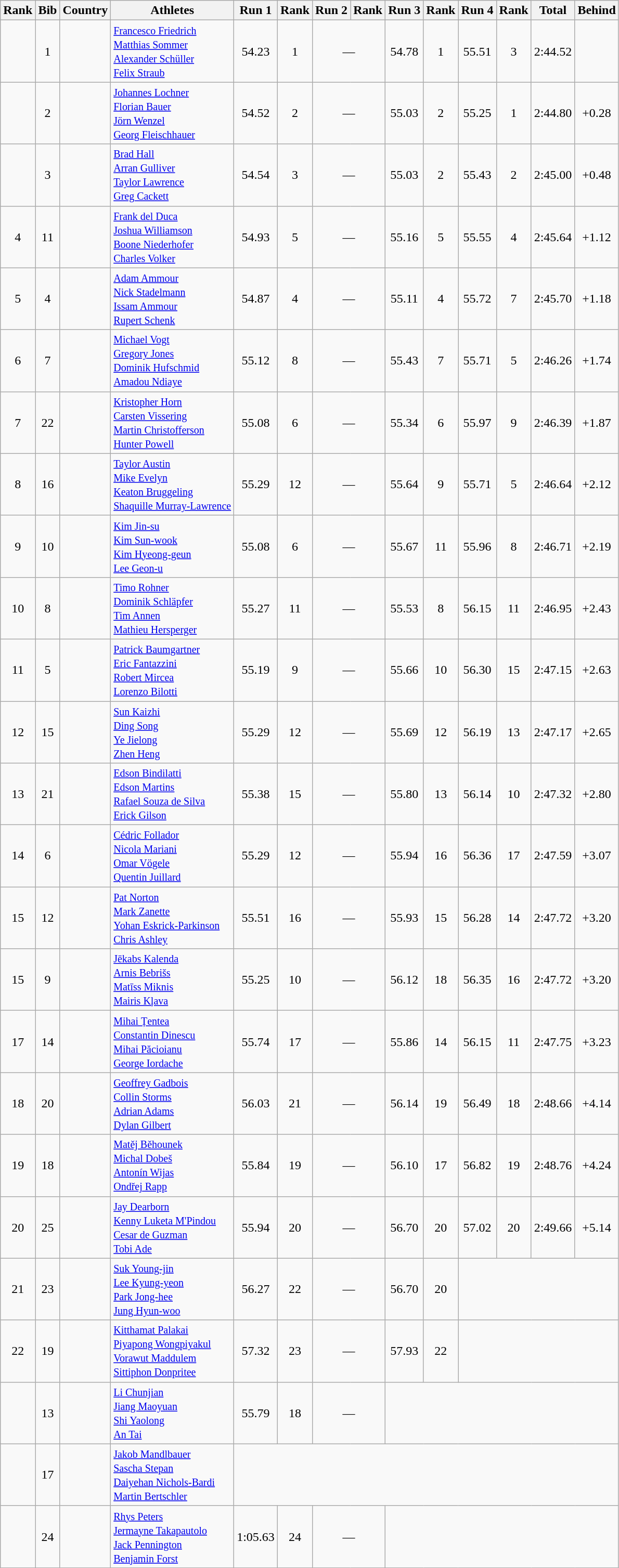<table class="wikitable sortable" style="text-align:center">
<tr>
<th>Rank</th>
<th>Bib</th>
<th>Country</th>
<th>Athletes</th>
<th>Run 1</th>
<th>Rank</th>
<th>Run 2</th>
<th>Rank</th>
<th>Run 3</th>
<th>Rank</th>
<th>Run 4</th>
<th>Rank</th>
<th>Total</th>
<th>Behind</th>
</tr>
<tr>
<td></td>
<td>1</td>
<td align=left></td>
<td align=left><small><a href='#'>Francesco Friedrich</a><br><a href='#'>Matthias Sommer</a><br><a href='#'>Alexander Schüller</a><br><a href='#'>Felix Straub</a></small></td>
<td>54.23</td>
<td>1</td>
<td colspan=2>—</td>
<td>54.78</td>
<td>1</td>
<td>55.51</td>
<td>3</td>
<td>2:44.52</td>
<td></td>
</tr>
<tr>
<td></td>
<td>2</td>
<td align=left></td>
<td align=left><small><a href='#'>Johannes Lochner</a><br><a href='#'>Florian Bauer</a><br><a href='#'>Jörn Wenzel</a><br><a href='#'>Georg Fleischhauer</a></small></td>
<td>54.52</td>
<td>2</td>
<td colspan=2>—</td>
<td>55.03</td>
<td>2</td>
<td>55.25</td>
<td>1</td>
<td>2:44.80</td>
<td>+0.28</td>
</tr>
<tr>
<td></td>
<td>3</td>
<td align=left></td>
<td align=left><small><a href='#'>Brad Hall</a><br><a href='#'>Arran Gulliver</a><br><a href='#'>Taylor Lawrence</a><br><a href='#'>Greg Cackett</a></small></td>
<td>54.54</td>
<td>3</td>
<td colspan=2>—</td>
<td>55.03</td>
<td>2</td>
<td>55.43</td>
<td>2</td>
<td>2:45.00</td>
<td>+0.48</td>
</tr>
<tr>
<td>4</td>
<td>11</td>
<td align=left></td>
<td align=left><small><a href='#'>Frank del Duca</a><br><a href='#'>Joshua Williamson</a><br><a href='#'>Boone Niederhofer</a><br><a href='#'>Charles Volker</a></small></td>
<td>54.93</td>
<td>5</td>
<td colspan=2>—</td>
<td>55.16</td>
<td>5</td>
<td>55.55</td>
<td>4</td>
<td>2:45.64</td>
<td>+1.12</td>
</tr>
<tr>
<td>5</td>
<td>4</td>
<td align=left></td>
<td align=left><small><a href='#'>Adam Ammour</a><br><a href='#'>Nick Stadelmann</a><br><a href='#'>Issam Ammour</a><br><a href='#'>Rupert Schenk</a></small></td>
<td>54.87</td>
<td>4</td>
<td colspan=2>—</td>
<td>55.11</td>
<td>4</td>
<td>55.72</td>
<td>7</td>
<td>2:45.70</td>
<td>+1.18</td>
</tr>
<tr>
<td>6</td>
<td>7</td>
<td align=left></td>
<td align=left><small><a href='#'>Michael Vogt</a><br><a href='#'>Gregory Jones</a><br><a href='#'>Dominik Hufschmid</a><br><a href='#'>Amadou Ndiaye</a></small></td>
<td>55.12</td>
<td>8</td>
<td colspan=2>—</td>
<td>55.43</td>
<td>7</td>
<td>55.71</td>
<td>5</td>
<td>2:46.26</td>
<td>+1.74</td>
</tr>
<tr>
<td>7</td>
<td>22</td>
<td align=left></td>
<td align=left><small><a href='#'>Kristopher Horn</a><br><a href='#'>Carsten Vissering</a><br><a href='#'>Martin Christofferson</a><br><a href='#'>Hunter Powell</a></small></td>
<td>55.08</td>
<td>6</td>
<td colspan=2>—</td>
<td>55.34</td>
<td>6</td>
<td>55.97</td>
<td>9</td>
<td>2:46.39</td>
<td>+1.87</td>
</tr>
<tr>
<td>8</td>
<td>16</td>
<td align=left></td>
<td align=left><small><a href='#'>Taylor Austin</a><br><a href='#'>Mike Evelyn</a><br><a href='#'>Keaton Bruggeling</a><br><a href='#'>Shaquille Murray-Lawrence</a></small></td>
<td>55.29</td>
<td>12</td>
<td colspan=2>—</td>
<td>55.64</td>
<td>9</td>
<td>55.71</td>
<td>5</td>
<td>2:46.64</td>
<td>+2.12</td>
</tr>
<tr>
<td>9</td>
<td>10</td>
<td align=left></td>
<td align=left><small><a href='#'>Kim Jin-su</a><br><a href='#'>Kim Sun-wook</a><br><a href='#'>Kim Hyeong-geun</a><br><a href='#'>Lee Geon-u</a></small></td>
<td>55.08</td>
<td>6</td>
<td colspan=2>—</td>
<td>55.67</td>
<td>11</td>
<td>55.96</td>
<td>8</td>
<td>2:46.71</td>
<td>+2.19</td>
</tr>
<tr>
<td>10</td>
<td>8</td>
<td align=left></td>
<td align=left><small><a href='#'>Timo Rohner</a><br><a href='#'>Dominik Schläpfer</a><br><a href='#'>Tim Annen</a><br><a href='#'>Mathieu Hersperger</a></small></td>
<td>55.27</td>
<td>11</td>
<td colspan=2>—</td>
<td>55.53</td>
<td>8</td>
<td>56.15</td>
<td>11</td>
<td>2:46.95</td>
<td>+2.43</td>
</tr>
<tr>
<td>11</td>
<td>5</td>
<td align=left></td>
<td align=left><small><a href='#'>Patrick Baumgartner</a><br><a href='#'>Eric Fantazzini</a><br><a href='#'>Robert Mircea</a><br><a href='#'>Lorenzo Bilotti</a></small></td>
<td>55.19</td>
<td>9</td>
<td colspan=2>—</td>
<td>55.66</td>
<td>10</td>
<td>56.30</td>
<td>15</td>
<td>2:47.15</td>
<td>+2.63</td>
</tr>
<tr>
<td>12</td>
<td>15</td>
<td align=left></td>
<td align=left><small><a href='#'>Sun Kaizhi</a><br><a href='#'>Ding Song</a><br><a href='#'>Ye Jielong</a><br><a href='#'>Zhen Heng</a></small></td>
<td>55.29</td>
<td>12</td>
<td colspan=2>—</td>
<td>55.69</td>
<td>12</td>
<td>56.19</td>
<td>13</td>
<td>2:47.17</td>
<td>+2.65</td>
</tr>
<tr>
<td>13</td>
<td>21</td>
<td align=left></td>
<td align=left><small><a href='#'>Edson Bindilatti</a><br><a href='#'>Edson Martins</a><br><a href='#'>Rafael Souza de Silva</a><br><a href='#'>Erick Gilson</a></small></td>
<td>55.38</td>
<td>15</td>
<td colspan=2>—</td>
<td>55.80</td>
<td>13</td>
<td>56.14</td>
<td>10</td>
<td>2:47.32</td>
<td>+2.80</td>
</tr>
<tr>
<td>14</td>
<td>6</td>
<td align=left></td>
<td align=left><small><a href='#'>Cédric Follador</a><br><a href='#'>Nicola Mariani</a><br><a href='#'>Omar Vögele</a><br><a href='#'>Quentin Juillard</a></small></td>
<td>55.29</td>
<td>12</td>
<td colspan=2>—</td>
<td>55.94</td>
<td>16</td>
<td>56.36</td>
<td>17</td>
<td>2:47.59</td>
<td>+3.07</td>
</tr>
<tr>
<td>15</td>
<td>12</td>
<td align=left></td>
<td align=left><small><a href='#'>Pat Norton</a><br><a href='#'>Mark Zanette</a><br><a href='#'>Yohan Eskrick-Parkinson</a><br><a href='#'>Chris Ashley</a></small></td>
<td>55.51</td>
<td>16</td>
<td colspan=2>—</td>
<td>55.93</td>
<td>15</td>
<td>56.28</td>
<td>14</td>
<td>2:47.72</td>
<td>+3.20</td>
</tr>
<tr>
<td>15</td>
<td>9</td>
<td align=left></td>
<td align=left><small><a href='#'>Jēkabs Kalenda</a><br><a href='#'>Arnis Bebrišs</a><br><a href='#'>Matīss Miknis</a><br><a href='#'>Mairis Kļava</a></small></td>
<td>55.25</td>
<td>10</td>
<td colspan=2>—</td>
<td>56.12</td>
<td>18</td>
<td>56.35</td>
<td>16</td>
<td>2:47.72</td>
<td>+3.20</td>
</tr>
<tr>
<td>17</td>
<td>14</td>
<td align=left></td>
<td align=left><small><a href='#'>Mihai Țentea</a><br><a href='#'>Constantin Dinescu</a><br><a href='#'>Mihai Păcioianu</a><br><a href='#'>George Iordache</a></small></td>
<td>55.74</td>
<td>17</td>
<td colspan=2>—</td>
<td>55.86</td>
<td>14</td>
<td>56.15</td>
<td>11</td>
<td>2:47.75</td>
<td>+3.23</td>
</tr>
<tr>
<td>18</td>
<td>20</td>
<td align=left></td>
<td align=left><small><a href='#'>Geoffrey Gadbois</a><br><a href='#'>Collin Storms</a><br><a href='#'>Adrian Adams</a><br><a href='#'>Dylan Gilbert</a></small></td>
<td>56.03</td>
<td>21</td>
<td colspan=2>—</td>
<td>56.14</td>
<td>19</td>
<td>56.49</td>
<td>18</td>
<td>2:48.66</td>
<td>+4.14</td>
</tr>
<tr>
<td>19</td>
<td>18</td>
<td align=left></td>
<td align=left><small><a href='#'>Matěj Běhounek</a><br><a href='#'>Michal Dobeš</a><br><a href='#'>Antonín Wijas</a><br><a href='#'>Ondřej Rapp</a></small></td>
<td>55.84</td>
<td>19</td>
<td colspan=2>—</td>
<td>56.10</td>
<td>17</td>
<td>56.82</td>
<td>19</td>
<td>2:48.76</td>
<td>+4.24</td>
</tr>
<tr>
<td>20</td>
<td>25</td>
<td align=left></td>
<td align=left><small><a href='#'>Jay Dearborn</a><br><a href='#'>Kenny Luketa M'Pindou</a><br><a href='#'>Cesar de Guzman</a><br><a href='#'>Tobi Ade</a></small></td>
<td>55.94</td>
<td>20</td>
<td colspan=2>—</td>
<td>56.70</td>
<td>20</td>
<td>57.02</td>
<td>20</td>
<td>2:49.66</td>
<td>+5.14</td>
</tr>
<tr>
<td>21</td>
<td>23</td>
<td align=left></td>
<td align=left><small><a href='#'>Suk Young-jin</a><br><a href='#'>Lee Kyung-yeon</a><br><a href='#'>Park Jong-hee</a><br><a href='#'>Jung Hyun-woo</a></small></td>
<td>56.27</td>
<td>22</td>
<td colspan=2>—</td>
<td>56.70</td>
<td>20</td>
<td colspan=4></td>
</tr>
<tr>
<td>22</td>
<td>19</td>
<td align=left></td>
<td align=left><small><a href='#'>Kitthamat Palakai</a><br><a href='#'>Piyapong Wongpiyakul</a><br><a href='#'>Vorawut Maddulem</a><br><a href='#'>Sittiphon Donpritee</a></small></td>
<td>57.32</td>
<td>23</td>
<td colspan=2>—</td>
<td>57.93</td>
<td>22</td>
<td colspan=4></td>
</tr>
<tr>
<td></td>
<td>13</td>
<td align=left></td>
<td align=left><small><a href='#'>Li Chunjian</a><br><a href='#'>Jiang Maoyuan</a><br><a href='#'>Shi Yaolong</a><br><a href='#'>An Tai</a></small></td>
<td>55.79</td>
<td>18</td>
<td colspan=2>—</td>
<td colspan=6></td>
</tr>
<tr>
<td></td>
<td>17</td>
<td align=left></td>
<td align=left><small><a href='#'>Jakob Mandlbauer</a><br><a href='#'>Sascha Stepan</a><br><a href='#'>Daiyehan Nichols-Bardi</a><br><a href='#'>Martin Bertschler</a></small></td>
<td colspan=10></td>
</tr>
<tr>
<td></td>
<td>24</td>
<td align=left></td>
<td align=left><small><a href='#'>Rhys Peters</a><br><a href='#'>Jermayne Takapautolo</a><br><a href='#'>Jack Pennington</a><br><a href='#'>Benjamin Forst</a></small></td>
<td>1:05.63</td>
<td>24</td>
<td colspan=2>—</td>
<td colspan=6></td>
</tr>
</table>
